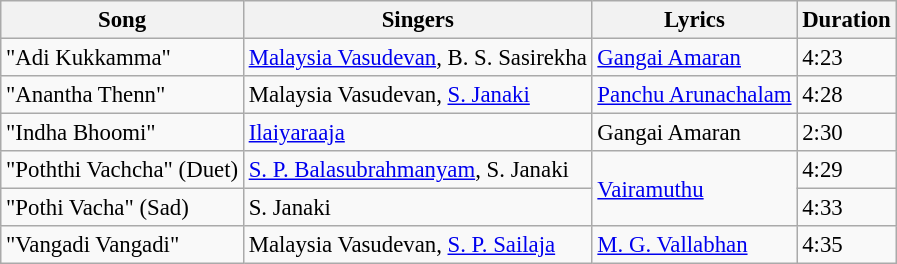<table class="wikitable" style="font-size:95%;">
<tr>
<th>Song</th>
<th>Singers</th>
<th>Lyrics</th>
<th>Duration</th>
</tr>
<tr>
<td>"Adi Kukkamma"</td>
<td><a href='#'>Malaysia Vasudevan</a>, B. S. Sasirekha</td>
<td><a href='#'>Gangai Amaran</a></td>
<td>4:23</td>
</tr>
<tr>
<td>"Anantha Thenn"</td>
<td>Malaysia Vasudevan, <a href='#'>S. Janaki</a></td>
<td><a href='#'>Panchu Arunachalam</a></td>
<td>4:28</td>
</tr>
<tr>
<td>"Indha Bhoomi"</td>
<td><a href='#'>Ilaiyaraaja</a></td>
<td>Gangai Amaran</td>
<td>2:30</td>
</tr>
<tr>
<td>"Poththi Vachcha" (Duet)</td>
<td><a href='#'>S. P. Balasubrahmanyam</a>, S. Janaki</td>
<td rowspan=2><a href='#'>Vairamuthu</a></td>
<td>4:29</td>
</tr>
<tr>
<td>"Pothi Vacha" (Sad)</td>
<td>S. Janaki</td>
<td>4:33</td>
</tr>
<tr>
<td>"Vangadi Vangadi"</td>
<td>Malaysia Vasudevan, <a href='#'>S. P. Sailaja</a></td>
<td><a href='#'>M. G. Vallabhan</a></td>
<td>4:35</td>
</tr>
</table>
